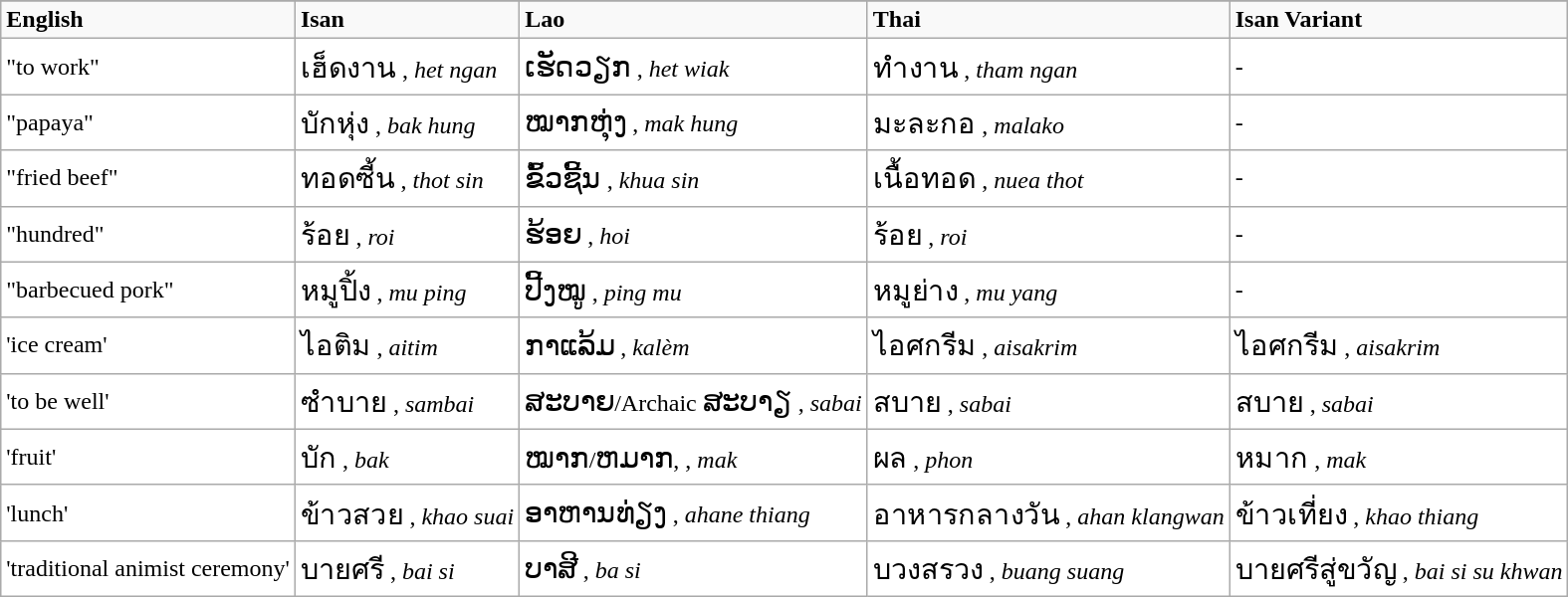<table class="wikitable">
<tr ----bgcolor="#eeeeee">
</tr>
<tr ----bgcolor="#eeeeee">
<td><strong>English</strong></td>
<td><strong>Isan</strong></td>
<td><strong>Lao</strong></td>
<td><strong>Thai</strong></td>
<td><strong>Isan Variant</strong></td>
</tr>
<tr ---- bgcolor="#ffffff">
<td>"to work"</td>
<td><big>เฮ็ดงาน</big> , <em>het ngan</em></td>
<td><big>ເຮັດວຽກ</big> , <em>het wiak</em></td>
<td><big>ทำงาน</big> , <em>tham ngan</em></td>
<td>-</td>
</tr>
<tr ---- bgcolor="#ffffff">
<td>"papaya"</td>
<td><big>บักหุ่ง</big> , <em>bak hung</em></td>
<td><big>ໝາກຫຸ່ງ</big> , <em>mak hung</em></td>
<td><big>มะละกอ</big> , <em>malako</em></td>
<td>-</td>
</tr>
<tr ---- bgcolor="#ffffff">
<td>"fried beef"</td>
<td><big>ทอดซี้น</big> , <em>thot sin</em></td>
<td><big>ຂົ້ວຊີ້ນ</big> , <em>khua sin</em></td>
<td><big>เนื้อทอด</big> , <em>nuea thot</em></td>
<td>-</td>
</tr>
<tr ---- bgcolor="#ffffff">
<td>"hundred"</td>
<td><big>ร้อย</big> , <em>roi</em></td>
<td><big>ຮ້ອຍ</big> , <em>hoi</em></td>
<td><big>ร้อย</big> , <em>roi</em></td>
<td>-</td>
</tr>
<tr ---- bgcolor="#ffffff">
<td>"barbecued pork"</td>
<td><big>หมูปิ้ง</big> , <em>mu ping</em></td>
<td><big>ປີ້ງໝູ</big> , <em>ping mu</em></td>
<td><big>หมูย่าง</big> , <em>mu yang</em></td>
<td>-</td>
</tr>
<tr ---- bgcolor="#ffffff">
<td>'ice cream'</td>
<td><big>ไอติม</big> , <em>aitim</em></td>
<td><big>ກາແລ້ມ</big> , <em>kalèm</em></td>
<td><big>ไอศกรีม</big> , <em>aisakrim</em></td>
<td><big>ไอศกรีม</big> , <em>aisakrim</em></td>
</tr>
<tr ---- bgcolor="#ffffff">
<td>'to be well'</td>
<td><big>ซำบาย</big> , <em>sambai</em></td>
<td><big>ສະບາຍ</big>/Archaic <big>ສະບາຽ</big> , <em>sabai</em></td>
<td><big>สบาย</big> , <em>sabai</em></td>
<td><big>สบาย</big> , <em>sabai</em></td>
</tr>
<tr ---- bgcolor="#ffffff">
<td>'fruit'</td>
<td><big>บัก</big> , <em>bak</em></td>
<td><big>ໝາກ</big>/<big>ຫມາກ</big>, , <em>mak</em></td>
<td><big>ผล</big> , <em>phon</em></td>
<td><big>หมาก</big> , <em>mak</em></td>
</tr>
<tr ---- bgcolor="#ffffff">
<td>'lunch'</td>
<td><big>ข้าวสวย</big> , <em>khao suai</em></td>
<td><big>ອາຫານທ່ຽງ</big> , <em>ahane thiang</em></td>
<td><big>อาหารกลางวัน</big> , <em>ahan klangwan</em></td>
<td><big>ข้าวเที่ยง</big> , <em>khao thiang</em></td>
</tr>
<tr ---- bgcolor="#ffffff">
<td>'traditional animist ceremony'</td>
<td><big>บายศรี</big> , <em>bai si</em></td>
<td><big>ບາສີ</big> , <em>ba si</em></td>
<td><big>บวงสรวง</big> , <em>buang suang</em></td>
<td><big>บายศรีสู่ขวัญ</big> , <em>bai si su khwan</em></td>
</tr>
</table>
